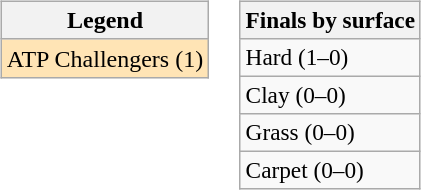<table>
<tr valign=top>
<td><br><table class="wikitable">
<tr>
<th>Legend</th>
</tr>
<tr bgcolor="moccasin">
<td>ATP Challengers (1)</td>
</tr>
</table>
</td>
<td><br><table class=wikitable style=font-size:97%>
<tr>
<th>Finals by surface</th>
</tr>
<tr>
<td>Hard (1–0)</td>
</tr>
<tr>
<td>Clay (0–0)</td>
</tr>
<tr>
<td>Grass (0–0)</td>
</tr>
<tr>
<td>Carpet (0–0)</td>
</tr>
</table>
</td>
</tr>
</table>
